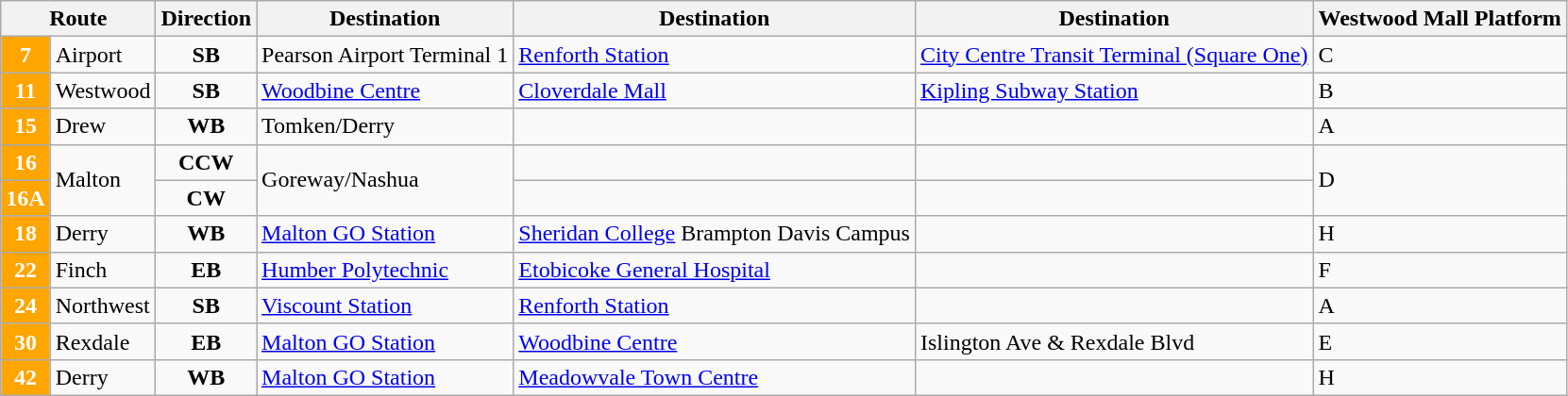<table class="wikitable">
<tr>
<th colspan="2" style="font-weight: bold;">Route</th>
<th style="font-weight: bold;">Direction</th>
<th style="font-weight: bold;">Destination</th>
<th style="font-weight: bold;">Destination</th>
<th style="font-weight: bold;">Destination</th>
<th style="font-weight: bold;">Westwood Mall Platform</th>
</tr>
<tr>
<th style="background:orange;color:white" align="center" valign="center">7</th>
<td>Airport</td>
<td style="text-align: center; font-weight: bold;">SB</td>
<td>Pearson Airport Terminal 1</td>
<td><a href='#'>Renforth Station</a></td>
<td><a href='#'>City Centre Transit Terminal (Square One)</a></td>
<td>C</td>
</tr>
<tr>
<th style="background:orange;color:white" align="center" valign="center">11</th>
<td>Westwood</td>
<td style="text-align: center; font-weight: bold;">SB</td>
<td><a href='#'>Woodbine Centre</a></td>
<td><a href='#'>Cloverdale Mall</a></td>
<td><a href='#'>Kipling Subway Station</a></td>
<td>B</td>
</tr>
<tr>
<th style="background:orange;color:white" align="center" valign="center">15</th>
<td>Drew</td>
<td style="text-align: center; font-weight: bold;">WB</td>
<td>Tomken/Derry</td>
<td></td>
<td></td>
<td>A</td>
</tr>
<tr>
<th style="background:orange;color:white" align="center" valign="center">16</th>
<td rowspan="2">Malton</td>
<td style="text-align: center; font-weight: bold;">CCW</td>
<td rowspan="2">Goreway/Nashua</td>
<td></td>
<td></td>
<td rowspan="2">D</td>
</tr>
<tr>
<th style="background:orange;color:white" align="center" valign="center">16A</th>
<td style="text-align: center; font-weight: bold;">CW</td>
<td></td>
<td></td>
</tr>
<tr>
<th style="background:orange;color:white" align="center" valign="center">18</th>
<td>Derry</td>
<td style="text-align: center; font-weight: bold;">WB</td>
<td><a href='#'>Malton GO Station</a></td>
<td><a href='#'>Sheridan College</a> Brampton Davis Campus</td>
<td></td>
<td>H</td>
</tr>
<tr>
<th style="background:orange;color:white" align="center" valign="center">22</th>
<td>Finch</td>
<td style="text-align: center; font-weight: bold;">EB</td>
<td><a href='#'>Humber Polytechnic</a></td>
<td><a href='#'>Etobicoke General Hospital</a></td>
<td></td>
<td>F</td>
</tr>
<tr>
<th style="background:orange;color:white" align="center" valign="center">24</th>
<td>Northwest</td>
<td style="text-align: center; font-weight: bold;">SB</td>
<td><a href='#'>Viscount Station</a></td>
<td><a href='#'>Renforth Station</a></td>
<td></td>
<td>A</td>
</tr>
<tr>
<th style="background:orange;color:white" align="center" valign="center">30</th>
<td>Rexdale</td>
<td style="text-align: center; font-weight: bold;">EB</td>
<td><a href='#'>Malton GO Station</a></td>
<td><a href='#'>Woodbine Centre</a></td>
<td>Islington Ave & Rexdale Blvd</td>
<td>E</td>
</tr>
<tr>
<th style="background:orange;color:white" align="center" valign="center">42</th>
<td>Derry</td>
<td style="text-align: center; font-weight: bold;">WB</td>
<td><a href='#'>Malton GO Station</a></td>
<td><a href='#'>Meadowvale Town Centre</a></td>
<td></td>
<td>H</td>
</tr>
</table>
